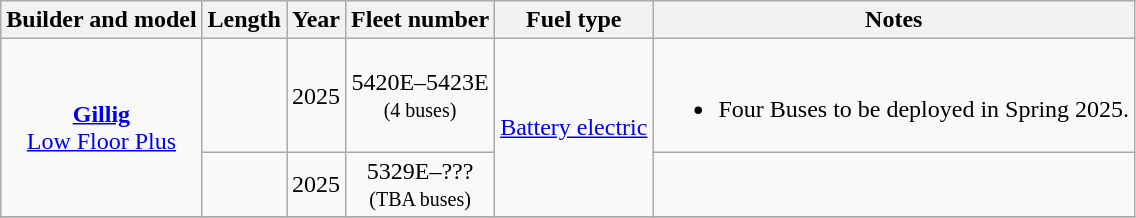<table class="wikitable" style="text-align:center;">
<tr>
<th>Builder and model</th>
<th>Length</th>
<th>Year</th>
<th>Fleet number</th>
<th>Fuel type</th>
<th>Notes</th>
</tr>
<tr>
<td rowspan=2><strong><a href='#'>Gillig</a></strong><br> <a href='#'>Low Floor Plus</a></td>
<td rowspan=1></td>
<td>2025</td>
<td>5420E–5423E<br><small>(4 buses)</small></td>
<td rowspan=2 style="text-align:center"><a href='#'>Battery electric</a></td>
<td><br><ul><li>Four Buses to be deployed in Spring 2025.</li></ul></td>
</tr>
<tr>
<td rowspan=1></td>
<td>2025</td>
<td>5329E–??? <br><small>(TBA buses)</small></td>
<td></td>
</tr>
<tr>
</tr>
</table>
